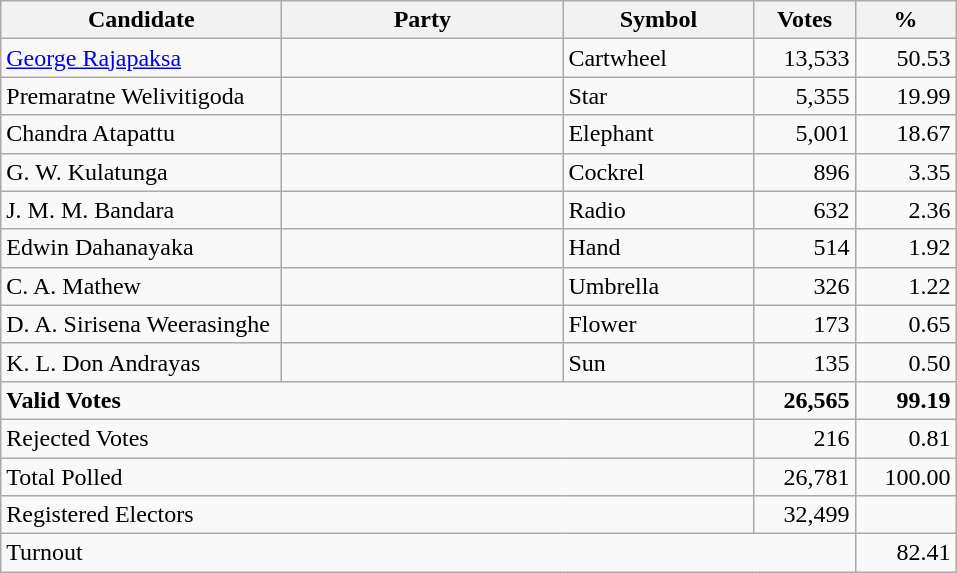<table class="wikitable" border="1" style="text-align:right;">
<tr>
<th align=left width="180">Candidate</th>
<th align=left width="180">Party</th>
<th align=left width="120">Symbol</th>
<th align=left width="60">Votes</th>
<th align=left width="60">%</th>
</tr>
<tr>
<td align=left><a href='#'>George Rajapaksa</a></td>
<td align=left></td>
<td align=left>Cartwheel</td>
<td align=right>13,533</td>
<td align=right>50.53</td>
</tr>
<tr>
<td align=left>Premaratne Welivitigoda</td>
<td align=left></td>
<td align=left>Star</td>
<td align=right>5,355</td>
<td align=right>19.99</td>
</tr>
<tr>
<td align=left>Chandra Atapattu</td>
<td align=left></td>
<td align=left>Elephant</td>
<td align=right>5,001</td>
<td align=right>18.67</td>
</tr>
<tr>
<td align=left>G. W. Kulatunga</td>
<td></td>
<td align=left>Cockrel</td>
<td align=right>896</td>
<td align=right>3.35</td>
</tr>
<tr>
<td align=left>J. M. M. Bandara</td>
<td></td>
<td align=left>Radio</td>
<td align=right>632</td>
<td align=right>2.36</td>
</tr>
<tr>
<td align=left>Edwin Dahanayaka</td>
<td></td>
<td align=left>Hand</td>
<td align=right>514</td>
<td align=right>1.92</td>
</tr>
<tr>
<td align=left>C. A. Mathew</td>
<td></td>
<td align=left>Umbrella</td>
<td align=right>326</td>
<td align=right>1.22</td>
</tr>
<tr>
<td align=left>D. A. Sirisena Weerasinghe</td>
<td></td>
<td align=left>Flower</td>
<td align=right>173</td>
<td align=right>0.65</td>
</tr>
<tr>
<td align=left>K. L. Don Andrayas</td>
<td></td>
<td align=left>Sun</td>
<td align=right>135</td>
<td align=right>0.50</td>
</tr>
<tr>
<td align=left colspan=3><strong>Valid Votes</strong></td>
<td align=right><strong>26,565</strong></td>
<td align=right><strong>99.19</strong></td>
</tr>
<tr>
<td align=left colspan=3>Rejected Votes</td>
<td align=right>216</td>
<td align=right>0.81</td>
</tr>
<tr>
<td align=left colspan=3>Total Polled</td>
<td align=right>26,781</td>
<td align=right>100.00</td>
</tr>
<tr>
<td align=left colspan=3>Registered Electors</td>
<td align=right>32,499</td>
<td></td>
</tr>
<tr>
<td align=left colspan=4>Turnout</td>
<td align=right>82.41</td>
</tr>
</table>
